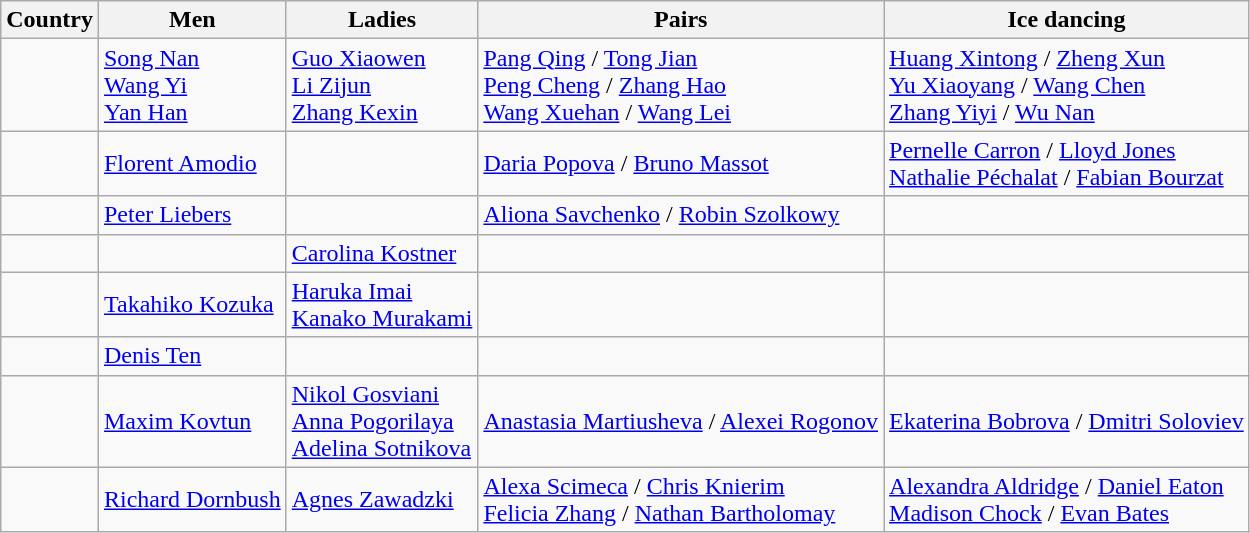<table class="wikitable">
<tr>
<th>Country</th>
<th>Men</th>
<th>Ladies</th>
<th>Pairs</th>
<th>Ice dancing</th>
</tr>
<tr>
<td></td>
<td><a href='#'>Song Nan</a> <br> <a href='#'>Wang Yi</a> <br> <a href='#'>Yan Han</a></td>
<td><a href='#'>Guo Xiaowen</a> <br> <a href='#'>Li Zijun</a> <br> <a href='#'>Zhang Kexin</a></td>
<td><a href='#'>Pang Qing</a> / <a href='#'>Tong Jian</a> <br> <a href='#'>Peng Cheng</a> / <a href='#'>Zhang Hao</a> <br> <a href='#'>Wang Xuehan</a> / <a href='#'>Wang Lei</a></td>
<td><a href='#'>Huang Xintong</a> / <a href='#'>Zheng Xun</a> <br> <a href='#'>Yu Xiaoyang</a> / <a href='#'>Wang Chen</a> <br> <a href='#'>Zhang Yiyi</a> / <a href='#'>Wu Nan</a></td>
</tr>
<tr>
<td></td>
<td><a href='#'>Florent Amodio</a></td>
<td></td>
<td><a href='#'>Daria Popova</a> / <a href='#'>Bruno Massot</a></td>
<td><a href='#'>Pernelle Carron</a> / <a href='#'>Lloyd Jones</a> <br> <a href='#'>Nathalie Péchalat</a> / <a href='#'>Fabian Bourzat</a></td>
</tr>
<tr>
<td></td>
<td><a href='#'>Peter Liebers</a></td>
<td></td>
<td><a href='#'>Aliona Savchenko</a> / <a href='#'>Robin Szolkowy</a></td>
<td></td>
</tr>
<tr>
<td></td>
<td></td>
<td><a href='#'>Carolina Kostner</a></td>
<td></td>
<td></td>
</tr>
<tr>
<td></td>
<td><a href='#'>Takahiko Kozuka</a></td>
<td><a href='#'>Haruka Imai</a> <br> <a href='#'>Kanako Murakami</a></td>
<td></td>
<td></td>
</tr>
<tr>
<td></td>
<td><a href='#'>Denis Ten</a></td>
<td></td>
<td></td>
<td></td>
</tr>
<tr>
<td></td>
<td><a href='#'>Maxim Kovtun</a></td>
<td><a href='#'>Nikol Gosviani</a> <br> <a href='#'>Anna Pogorilaya</a> <br> <a href='#'>Adelina Sotnikova</a></td>
<td><a href='#'>Anastasia Martiusheva</a> / <a href='#'>Alexei Rogonov</a></td>
<td><a href='#'>Ekaterina Bobrova</a> / <a href='#'>Dmitri Soloviev</a></td>
</tr>
<tr>
<td></td>
<td><a href='#'>Richard Dornbush</a></td>
<td><a href='#'>Agnes Zawadzki</a></td>
<td><a href='#'>Alexa Scimeca</a> / <a href='#'>Chris Knierim</a> <br> <a href='#'>Felicia Zhang</a> / <a href='#'>Nathan Bartholomay</a></td>
<td><a href='#'>Alexandra Aldridge</a> / <a href='#'>Daniel Eaton</a> <br> <a href='#'>Madison Chock</a> / <a href='#'>Evan Bates</a></td>
</tr>
</table>
